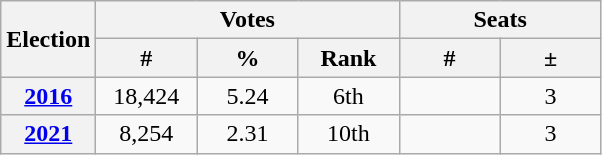<table class="wikitable" style="text-align:center">
<tr>
<th rowspan="2">Election</th>
<th colspan="3">Votes</th>
<th colspan="2">Seats</th>
</tr>
<tr>
<th style="width:60px">#</th>
<th style="width:60px">%</th>
<th style="width:60px">Rank</th>
<th style="width:60px">#</th>
<th style="width:60px">±</th>
</tr>
<tr>
<th><a href='#'>2016</a></th>
<td>18,424</td>
<td>5.24</td>
<td>6th</td>
<td style="text-align:right"></td>
<td> 3</td>
</tr>
<tr>
<th><a href='#'>2021</a></th>
<td>8,254</td>
<td>2.31</td>
<td>10th</td>
<td style="text-align:right"></td>
<td> 3</td>
</tr>
</table>
